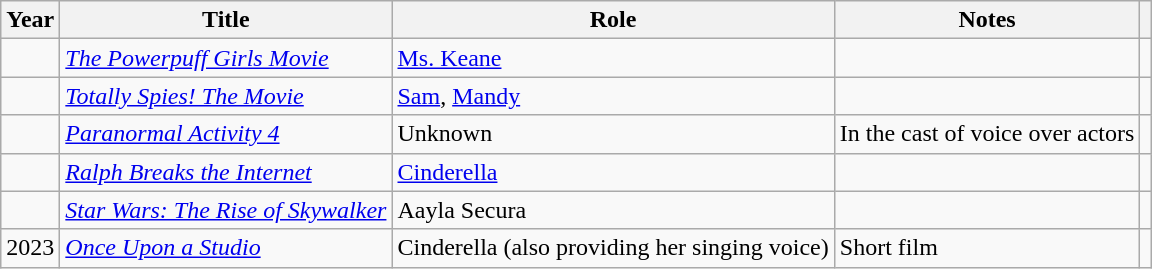<table class="wikitable sortable plainrowheaders">
<tr>
<th>Year </th>
<th>Title</th>
<th>Role </th>
<th class="unsortable">Notes </th>
<th class="unsortable"></th>
</tr>
<tr>
<td></td>
<td data-sort-value="Powerpuff Girls Movie, The"><em><a href='#'>The Powerpuff Girls Movie</a></em></td>
<td><a href='#'>Ms. Keane</a></td>
<td> </td>
<td><br></td>
</tr>
<tr>
<td> </td>
<td><em><a href='#'>Totally Spies! The Movie</a></em></td>
<td><a href='#'>Sam</a>, <a href='#'>Mandy</a></td>
<td> </td>
<td></td>
</tr>
<tr>
<td></td>
<td><em><a href='#'>Paranormal Activity 4</a></em></td>
<td>Unknown</td>
<td>In the cast of voice over actors</td>
<td></td>
</tr>
<tr>
<td></td>
<td><em><a href='#'>Ralph Breaks the Internet</a></em></td>
<td><a href='#'>Cinderella</a></td>
<td></td>
<td></td>
</tr>
<tr>
<td></td>
<td><em><a href='#'>Star Wars: The Rise of Skywalker</a></em></td>
<td>Aayla Secura</td>
<td></td>
<td></td>
</tr>
<tr>
<td>2023</td>
<td><em><a href='#'>Once Upon a Studio</a></em></td>
<td>Cinderella (also providing her singing voice)</td>
<td>Short film</td>
<td></td>
</tr>
</table>
